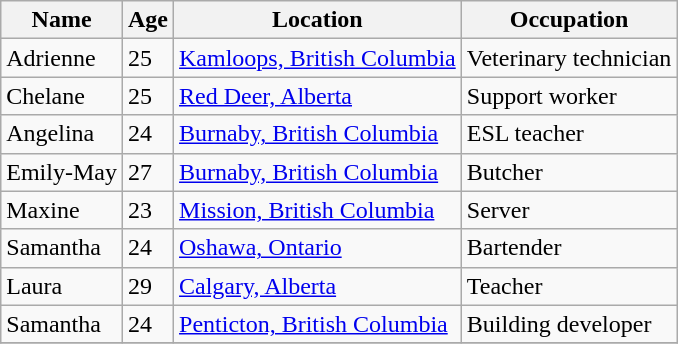<table class="wikitable">
<tr>
<th>Name</th>
<th>Age</th>
<th>Location</th>
<th>Occupation</th>
</tr>
<tr>
<td>Adrienne</td>
<td>25</td>
<td><a href='#'>Kamloops, British Columbia</a></td>
<td>Veterinary technician</td>
</tr>
<tr>
<td>Chelane</td>
<td>25</td>
<td><a href='#'>Red Deer, Alberta</a></td>
<td>Support worker</td>
</tr>
<tr>
<td>Angelina</td>
<td>24</td>
<td><a href='#'>Burnaby, British Columbia</a></td>
<td>ESL teacher</td>
</tr>
<tr>
<td>Emily-May</td>
<td>27</td>
<td><a href='#'>Burnaby, British Columbia</a></td>
<td>Butcher</td>
</tr>
<tr>
<td>Maxine</td>
<td>23</td>
<td><a href='#'>Mission, British Columbia</a></td>
<td>Server</td>
</tr>
<tr>
<td>Samantha</td>
<td>24</td>
<td><a href='#'>Oshawa, Ontario</a></td>
<td>Bartender</td>
</tr>
<tr>
<td>Laura</td>
<td>29</td>
<td><a href='#'>Calgary, Alberta</a></td>
<td>Teacher</td>
</tr>
<tr>
<td>Samantha</td>
<td>24</td>
<td><a href='#'>Penticton, British Columbia</a></td>
<td>Building developer</td>
</tr>
<tr>
</tr>
</table>
